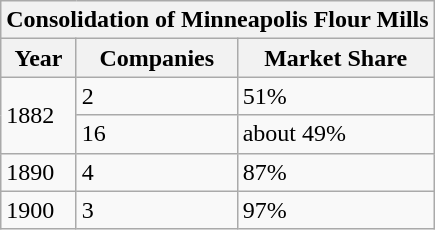<table class="wikitable">
<tr>
<th colspan=3>Consolidation of Minneapolis Flour Mills<span></span></th>
</tr>
<tr>
<th>Year</th>
<th>Companies</th>
<th>Market Share</th>
</tr>
<tr>
<td rowspan=2>1882</td>
<td>2</td>
<td>51%</td>
</tr>
<tr>
<td>16</td>
<td>about 49%</td>
</tr>
<tr>
<td>1890</td>
<td>4</td>
<td>87%</td>
</tr>
<tr>
<td>1900</td>
<td>3</td>
<td>97%</td>
</tr>
</table>
